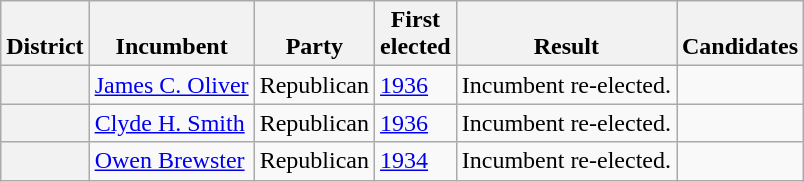<table class=wikitable>
<tr valign=bottom>
<th>District</th>
<th>Incumbent</th>
<th>Party</th>
<th>First<br>elected</th>
<th>Result</th>
<th>Candidates</th>
</tr>
<tr>
<th></th>
<td><a href='#'>James C. Oliver</a></td>
<td>Republican</td>
<td><a href='#'>1936</a></td>
<td>Incumbent re-elected.</td>
<td nowrap></td>
</tr>
<tr>
<th></th>
<td><a href='#'>Clyde H. Smith</a></td>
<td>Republican</td>
<td><a href='#'>1936</a></td>
<td>Incumbent re-elected.</td>
<td nowrap></td>
</tr>
<tr>
<th></th>
<td><a href='#'>Owen Brewster</a></td>
<td>Republican</td>
<td><a href='#'>1934</a></td>
<td>Incumbent re-elected.</td>
<td nowrap></td>
</tr>
</table>
